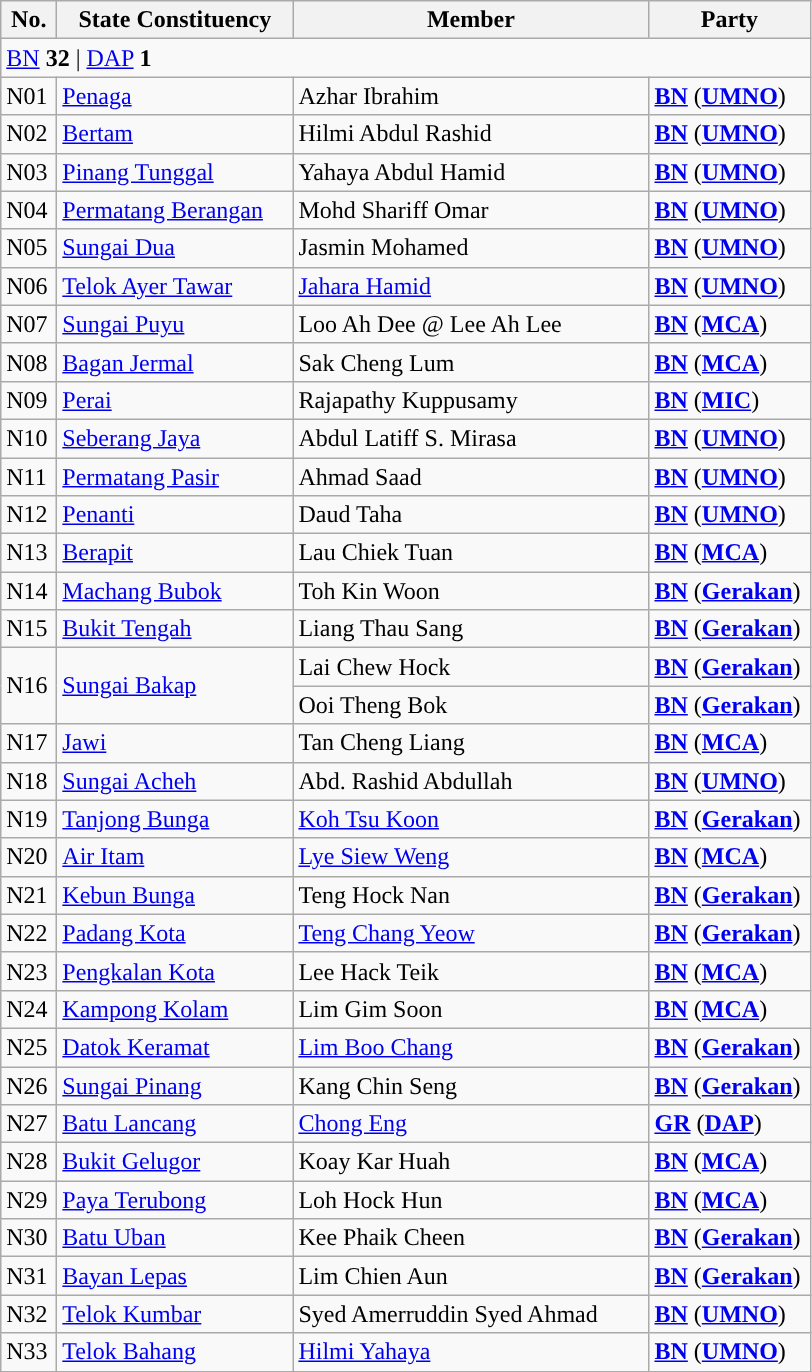<table class="wikitable sortable">
<tr>
<th style="width:30px;">No.</th>
<th style="width:150px;">State Constituency</th>
<th style="width:230px;">Member</th>
<th style="width:100px;">Party</th>
</tr>
<tr>
<td colspan="4"><a href='#'>BN</a> <strong>32</strong> | <a href='#'>DAP</a> <strong>1</strong></td>
</tr>
<tr>
<td>N01</td>
<td><a href='#'>Penaga</a></td>
<td>Azhar Ibrahim</td>
<td><strong><a href='#'>BN</a></strong> (<strong><a href='#'>UMNO</a></strong>)</td>
</tr>
<tr>
<td>N02</td>
<td><a href='#'>Bertam</a></td>
<td>Hilmi Abdul Rashid</td>
<td><strong><a href='#'>BN</a></strong> (<strong><a href='#'>UMNO</a></strong>)</td>
</tr>
<tr>
<td>N03</td>
<td><a href='#'>Pinang Tunggal</a></td>
<td>Yahaya Abdul Hamid</td>
<td><strong><a href='#'>BN</a></strong> (<strong><a href='#'>UMNO</a></strong>)</td>
</tr>
<tr>
<td>N04</td>
<td><a href='#'>Permatang Berangan</a></td>
<td>Mohd Shariff Omar</td>
<td><strong><a href='#'>BN</a></strong> (<strong><a href='#'>UMNO</a></strong>)</td>
</tr>
<tr>
<td>N05</td>
<td><a href='#'>Sungai Dua</a></td>
<td>Jasmin Mohamed</td>
<td><strong><a href='#'>BN</a></strong> (<strong><a href='#'>UMNO</a></strong>)</td>
</tr>
<tr>
<td>N06</td>
<td><a href='#'>Telok Ayer Tawar</a></td>
<td><a href='#'>Jahara Hamid</a></td>
<td><strong><a href='#'>BN</a></strong> (<strong><a href='#'>UMNO</a></strong>)</td>
</tr>
<tr>
<td>N07</td>
<td><a href='#'>Sungai Puyu</a></td>
<td>Loo Ah Dee @ Lee Ah Lee</td>
<td><strong><a href='#'>BN</a></strong> (<strong><a href='#'>MCA</a></strong>)</td>
</tr>
<tr>
<td>N08</td>
<td><a href='#'>Bagan Jermal</a></td>
<td>Sak Cheng Lum</td>
<td><strong><a href='#'>BN</a></strong> (<strong><a href='#'>MCA</a></strong>)</td>
</tr>
<tr>
<td>N09</td>
<td><a href='#'>Perai</a></td>
<td>Rajapathy Kuppusamy</td>
<td><strong><a href='#'>BN</a></strong> (<strong><a href='#'>MIC</a></strong>)</td>
</tr>
<tr>
<td>N10</td>
<td><a href='#'>Seberang Jaya</a></td>
<td>Abdul Latiff S. Mirasa</td>
<td><strong><a href='#'>BN</a></strong> (<strong><a href='#'>UMNO</a></strong>)</td>
</tr>
<tr>
<td>N11</td>
<td><a href='#'>Permatang Pasir</a></td>
<td>Ahmad Saad</td>
<td><strong><a href='#'>BN</a></strong> (<strong><a href='#'>UMNO</a></strong>)</td>
</tr>
<tr>
<td>N12</td>
<td><a href='#'>Penanti</a></td>
<td>Daud Taha</td>
<td><strong><a href='#'>BN</a></strong> (<strong><a href='#'>UMNO</a></strong>)</td>
</tr>
<tr>
<td>N13</td>
<td><a href='#'>Berapit</a></td>
<td>Lau Chiek Tuan</td>
<td><strong><a href='#'>BN</a></strong> (<strong><a href='#'>MCA</a></strong>)</td>
</tr>
<tr>
<td>N14</td>
<td><a href='#'>Machang Bubok</a></td>
<td>Toh Kin Woon</td>
<td><strong><a href='#'>BN</a></strong> (<strong><a href='#'>Gerakan</a></strong>)</td>
</tr>
<tr>
<td>N15</td>
<td><a href='#'>Bukit Tengah</a></td>
<td>Liang Thau Sang</td>
<td><strong><a href='#'>BN</a></strong> (<strong><a href='#'>Gerakan</a></strong>)</td>
</tr>
<tr>
<td rowspan=2>N16</td>
<td rowspan=2><a href='#'>Sungai Bakap</a></td>
<td>Lai Chew Hock </td>
<td><strong><a href='#'>BN</a></strong> (<strong><a href='#'>Gerakan</a></strong>)</td>
</tr>
<tr>
<td>Ooi Theng Bok </td>
<td><strong><a href='#'>BN</a></strong> (<strong><a href='#'>Gerakan</a></strong>)</td>
</tr>
<tr>
<td>N17</td>
<td><a href='#'>Jawi</a></td>
<td>Tan Cheng Liang</td>
<td><strong><a href='#'>BN</a></strong> (<strong><a href='#'>MCA</a></strong>)</td>
</tr>
<tr>
<td>N18</td>
<td><a href='#'>Sungai Acheh</a></td>
<td>Abd. Rashid Abdullah</td>
<td><strong><a href='#'>BN</a></strong> (<strong><a href='#'>UMNO</a></strong>)</td>
</tr>
<tr>
<td>N19</td>
<td><a href='#'>Tanjong Bunga</a></td>
<td><a href='#'>Koh Tsu Koon</a></td>
<td><strong><a href='#'>BN</a></strong> (<strong><a href='#'>Gerakan</a></strong>)</td>
</tr>
<tr>
<td>N20</td>
<td><a href='#'>Air Itam</a></td>
<td><a href='#'>Lye Siew Weng</a></td>
<td><strong><a href='#'>BN</a></strong> (<strong><a href='#'>MCA</a></strong>)</td>
</tr>
<tr>
<td>N21</td>
<td><a href='#'>Kebun Bunga</a></td>
<td>Teng Hock Nan</td>
<td><strong><a href='#'>BN</a></strong> (<strong><a href='#'>Gerakan</a></strong>)</td>
</tr>
<tr>
<td>N22</td>
<td><a href='#'>Padang Kota</a></td>
<td><a href='#'>Teng Chang Yeow</a></td>
<td><strong><a href='#'>BN</a></strong> (<strong><a href='#'>Gerakan</a></strong>)</td>
</tr>
<tr>
<td>N23</td>
<td><a href='#'>Pengkalan Kota</a></td>
<td>Lee Hack Teik</td>
<td><strong><a href='#'>BN</a></strong> (<strong><a href='#'>MCA</a></strong>)</td>
</tr>
<tr>
<td>N24</td>
<td><a href='#'>Kampong Kolam</a></td>
<td>Lim Gim Soon</td>
<td><strong><a href='#'>BN</a></strong> (<strong><a href='#'>MCA</a></strong>)</td>
</tr>
<tr>
<td>N25</td>
<td><a href='#'>Datok Keramat</a></td>
<td><a href='#'>Lim Boo Chang</a></td>
<td><strong><a href='#'>BN</a></strong> (<strong><a href='#'>Gerakan</a></strong>)</td>
</tr>
<tr>
<td>N26</td>
<td><a href='#'>Sungai Pinang</a></td>
<td>Kang Chin Seng</td>
<td><strong><a href='#'>BN</a></strong> (<strong><a href='#'>Gerakan</a></strong>)</td>
</tr>
<tr>
<td>N27</td>
<td><a href='#'>Batu Lancang</a></td>
<td><a href='#'>Chong Eng</a></td>
<td><strong><a href='#'>GR</a></strong> (<strong><a href='#'>DAP</a></strong>)</td>
</tr>
<tr>
<td>N28</td>
<td><a href='#'>Bukit Gelugor</a></td>
<td>Koay Kar Huah</td>
<td><strong><a href='#'>BN</a></strong> (<strong><a href='#'>MCA</a></strong>)</td>
</tr>
<tr>
<td>N29</td>
<td><a href='#'>Paya Terubong</a></td>
<td>Loh Hock Hun</td>
<td><strong><a href='#'>BN</a></strong> (<strong><a href='#'>MCA</a></strong>)</td>
</tr>
<tr>
<td>N30</td>
<td><a href='#'>Batu Uban</a></td>
<td>Kee Phaik Cheen</td>
<td><strong><a href='#'>BN</a></strong> (<strong><a href='#'>Gerakan</a></strong>)</td>
</tr>
<tr>
<td>N31</td>
<td><a href='#'>Bayan Lepas</a></td>
<td>Lim Chien Aun</td>
<td><strong><a href='#'>BN</a></strong> (<strong><a href='#'>Gerakan</a></strong>)</td>
</tr>
<tr>
<td>N32</td>
<td><a href='#'>Telok Kumbar</a></td>
<td>Syed Amerruddin Syed Ahmad</td>
<td><strong><a href='#'>BN</a></strong> (<strong><a href='#'>UMNO</a></strong>)</td>
</tr>
<tr>
<td>N33</td>
<td><a href='#'>Telok Bahang</a></td>
<td><a href='#'>Hilmi Yahaya</a></td>
<td><strong><a href='#'>BN</a></strong> (<strong><a href='#'>UMNO</a></strong>)</td>
</tr>
</table>
